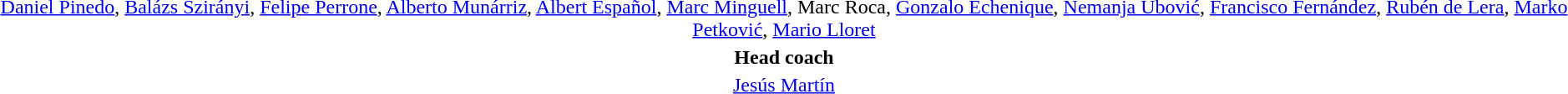<table style="text-align: center; margin-top: 2em; margin-left: auto; margin-right: auto">
<tr>
<td><a href='#'>Daniel Pinedo</a>, <a href='#'>Balázs Szirányi</a>, <a href='#'>Felipe Perrone</a>, <a href='#'>Alberto Munárriz</a>, <a href='#'>Albert Español</a>, <a href='#'>Marc Minguell</a>, Marc Roca, <a href='#'>Gonzalo Echenique</a>, <a href='#'>Nemanja Ubović</a>, <a href='#'>Francisco Fernández</a>, <a href='#'>Rubén de Lera</a>, <a href='#'>Marko Petković</a>, <a href='#'>Mario Lloret</a></td>
</tr>
<tr>
<td><strong>Head coach</strong></td>
</tr>
<tr>
<td><a href='#'>Jesús Martín</a></td>
</tr>
</table>
